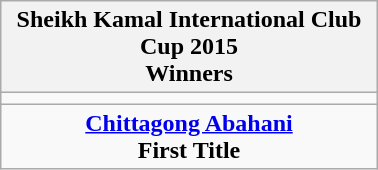<table class="wikitable" style="text-align: center; margin: 0 auto; width: 20%">
<tr>
<th>Sheikh Kamal International Club Cup 2015<br>Winners</th>
</tr>
<tr>
<td></td>
</tr>
<tr>
<td><strong><a href='#'>Chittagong Abahani</a></strong><br><strong>First Title</strong></td>
</tr>
</table>
